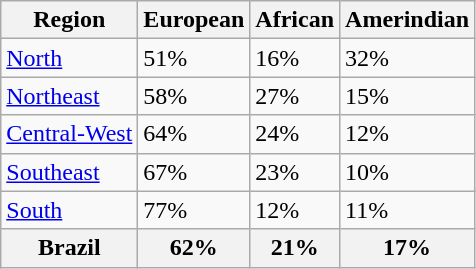<table class="wikitable">
<tr>
<th>Region</th>
<th>European</th>
<th>African</th>
<th>Amerindian</th>
</tr>
<tr>
<td><a href='#'>North</a></td>
<td>51%</td>
<td>16%</td>
<td>32%</td>
</tr>
<tr>
<td><a href='#'>Northeast</a></td>
<td>58%</td>
<td>27%</td>
<td>15%</td>
</tr>
<tr>
<td><a href='#'>Central-West</a></td>
<td>64%</td>
<td>24%</td>
<td>12%</td>
</tr>
<tr>
<td><a href='#'>Southeast</a></td>
<td>67%</td>
<td>23%</td>
<td>10%</td>
</tr>
<tr>
<td><a href='#'>South</a></td>
<td>77%</td>
<td>12%</td>
<td>11%</td>
</tr>
<tr>
<th>Brazil</th>
<th>62%</th>
<th>21%</th>
<th>17%</th>
</tr>
</table>
